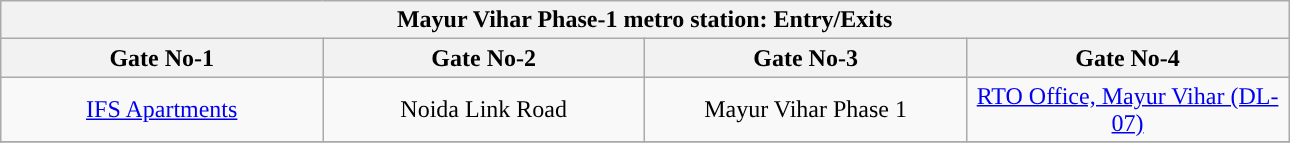<table class="wikitable" style="text-align: center;" width="68%">
<tr>
<th align="center" colspan="8" style="background:#"><span>Mayur Vihar Phase-1 metro station: Entry/Exits</span></th>
</tr>
<tr>
<th style="width:14%;">Gate No-1</th>
<th style="width:14%;">Gate No-2 </th>
<th style="width:14%;">Gate No-3 </th>
<th style="width:14%;">Gate No-4 </th>
</tr>
<tr>
<td><a href='#'>IFS Apartments</a></td>
<td>Noida Link Road</td>
<td>Mayur Vihar Phase 1</td>
<td><a href='#'>RTO Office, Mayur Vihar (DL-07)</a></td>
</tr>
<tr>
</tr>
</table>
